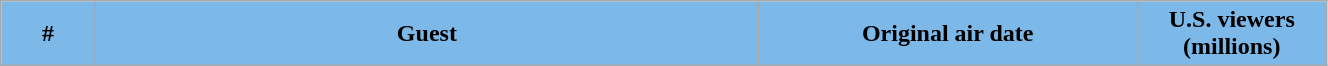<table class="wikitable plainrowheaders" style="width:70%;">
<tr>
<th scope="col" style="background-color: #7CB9E8; color: #000000;" width=5%>#</th>
<th scope="col" style="background-color: #7CB9E8; color: #000000;" width=35%>Guest</th>
<th scope="col" style="background-color: #7CB9E8; color: #000000;" width=20%>Original air date</th>
<th scope="col" style="background-color: #7CB9E8; color: #000000;" width=10%>U.S. viewers<br>(millions)<br>



</th>
</tr>
</table>
